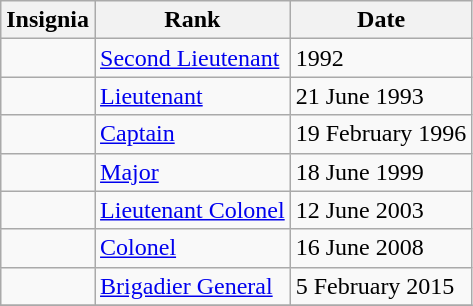<table class="wikitable">
<tr>
<th>Insignia</th>
<th>Rank</th>
<th>Date</th>
</tr>
<tr>
<td></td>
<td><a href='#'>Second Lieutenant</a></td>
<td>1992</td>
</tr>
<tr>
<td></td>
<td><a href='#'>Lieutenant</a></td>
<td>21 June 1993</td>
</tr>
<tr>
<td></td>
<td><a href='#'>Captain</a></td>
<td>19 February 1996</td>
</tr>
<tr>
<td></td>
<td><a href='#'>Major</a></td>
<td>18 June 1999</td>
</tr>
<tr>
<td></td>
<td><a href='#'>Lieutenant Colonel</a></td>
<td>12 June 2003</td>
</tr>
<tr>
<td></td>
<td><a href='#'>Colonel</a></td>
<td>16 June 2008</td>
</tr>
<tr>
<td></td>
<td><a href='#'>Brigadier General</a></td>
<td>5 February 2015</td>
</tr>
<tr>
</tr>
</table>
